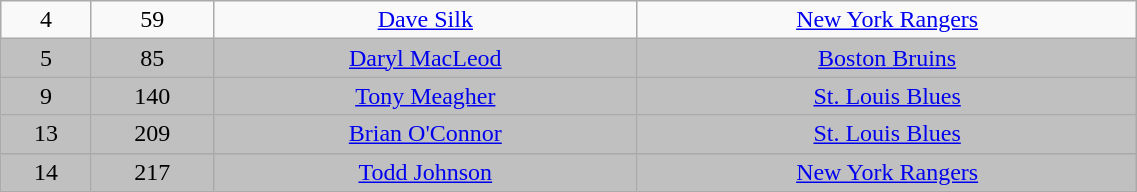<table class="wikitable" width="60%">
<tr align="center" bgcolor="">
<td>4</td>
<td>59</td>
<td><a href='#'>Dave Silk</a></td>
<td><a href='#'>New York Rangers</a></td>
</tr>
<tr align="center" bgcolor="C0C0C0">
<td>5</td>
<td>85</td>
<td><a href='#'>Daryl MacLeod</a></td>
<td><a href='#'>Boston Bruins</a></td>
</tr>
<tr align="center" bgcolor="C0C0C0">
<td>9</td>
<td>140</td>
<td><a href='#'>Tony Meagher</a></td>
<td><a href='#'>St. Louis Blues</a></td>
</tr>
<tr align="center" bgcolor="C0C0C0">
<td>13</td>
<td>209</td>
<td><a href='#'>Brian O'Connor</a></td>
<td><a href='#'>St. Louis Blues</a></td>
</tr>
<tr align="center" bgcolor="C0C0C0">
<td>14</td>
<td>217</td>
<td><a href='#'>Todd Johnson</a></td>
<td><a href='#'>New York Rangers</a></td>
</tr>
</table>
